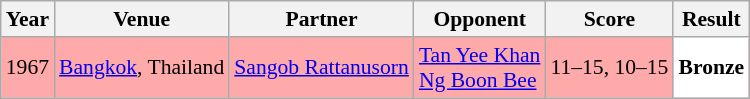<table class="sortable wikitable" style="font-size: 90%;">
<tr>
<th>Year</th>
<th>Venue</th>
<th>Partner</th>
<th>Opponent</th>
<th>Score</th>
<th>Result</th>
</tr>
<tr style="background:#FFAAAA">
<td align="center">1967</td>
<td align="left"><a href='#'>Bangkok</a>, Thailand</td>
<td align="left"> <a href='#'>Sangob Rattanusorn</a></td>
<td align="left"> <a href='#'>Tan Yee Khan</a><br> <a href='#'>Ng Boon Bee</a></td>
<td align="left">11–15, 10–15</td>
<td style="text-align:left; background:white"> <strong>Bronze</strong></td>
</tr>
</table>
